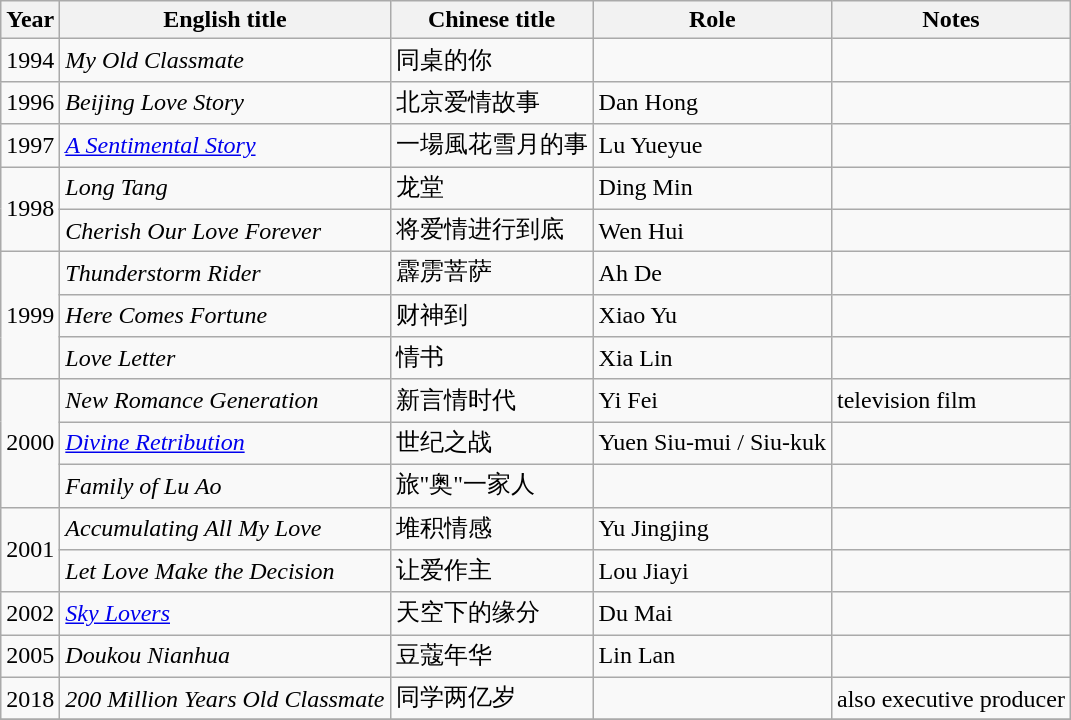<table class="wikitable sortable">
<tr>
<th>Year</th>
<th>English title</th>
<th>Chinese title</th>
<th>Role</th>
<th class="unsortable">Notes</th>
</tr>
<tr>
<td rowspan=1>1994</td>
<td><em>My Old Classmate</em></td>
<td>同桌的你</td>
<td></td>
<td></td>
</tr>
<tr>
<td>1996</td>
<td><em>Beijing Love Story</em></td>
<td>北京爱情故事</td>
<td>Dan Hong</td>
<td></td>
</tr>
<tr>
<td>1997</td>
<td><em><a href='#'>A Sentimental Story</a></em></td>
<td>一場風花雪月的事</td>
<td>Lu Yueyue</td>
<td></td>
</tr>
<tr>
<td rowspan=2>1998</td>
<td><em>Long Tang</em></td>
<td>龙堂</td>
<td>Ding Min</td>
<td></td>
</tr>
<tr>
<td><em>Cherish Our Love Forever</em></td>
<td>将爱情进行到底</td>
<td>Wen Hui</td>
<td></td>
</tr>
<tr>
<td rowspan=3>1999</td>
<td><em>Thunderstorm Rider</em></td>
<td>霹雳菩萨</td>
<td>Ah De</td>
<td></td>
</tr>
<tr>
<td><em>Here Comes Fortune</em></td>
<td>财神到</td>
<td>Xiao Yu</td>
<td></td>
</tr>
<tr>
<td><em>Love Letter</em></td>
<td>情书</td>
<td>Xia Lin</td>
<td></td>
</tr>
<tr>
<td rowspan=3>2000</td>
<td><em>New Romance Generation</em></td>
<td>新言情时代</td>
<td>Yi Fei</td>
<td>television film</td>
</tr>
<tr>
<td><em><a href='#'>Divine Retribution</a></em></td>
<td>世纪之战</td>
<td>Yuen Siu-mui / Siu-kuk</td>
<td></td>
</tr>
<tr>
<td><em>Family of Lu Ao</em></td>
<td>旅"奥"一家人</td>
<td></td>
<td></td>
</tr>
<tr>
<td rowspan=2>2001</td>
<td><em>Accumulating All My Love</em></td>
<td>堆积情感</td>
<td>Yu Jingjing</td>
<td></td>
</tr>
<tr>
<td><em>Let Love Make the Decision</em></td>
<td>让爱作主</td>
<td>Lou Jiayi</td>
<td></td>
</tr>
<tr>
<td>2002</td>
<td><em><a href='#'>Sky Lovers</a></em></td>
<td>天空下的缘分</td>
<td>Du Mai</td>
<td></td>
</tr>
<tr>
<td>2005</td>
<td><em>Doukou Nianhua</em></td>
<td>豆蔻年华</td>
<td>Lin Lan</td>
<td></td>
</tr>
<tr>
<td>2018</td>
<td><em>200 Million Years Old Classmate</em></td>
<td>同学两亿岁</td>
<td></td>
<td>also executive producer</td>
</tr>
<tr>
</tr>
</table>
